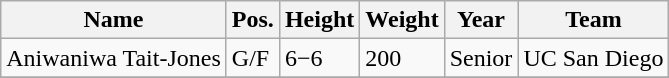<table class="wikitable sortable" border="1">
<tr>
<th>Name</th>
<th>Pos.</th>
<th>Height</th>
<th>Weight</th>
<th>Year</th>
<th>Team</th>
</tr>
<tr>
<td>Aniwaniwa Tait-Jones</td>
<td>G/F</td>
<td>6−6</td>
<td>200</td>
<td>Senior</td>
<td>UC San Diego</td>
</tr>
<tr>
</tr>
</table>
